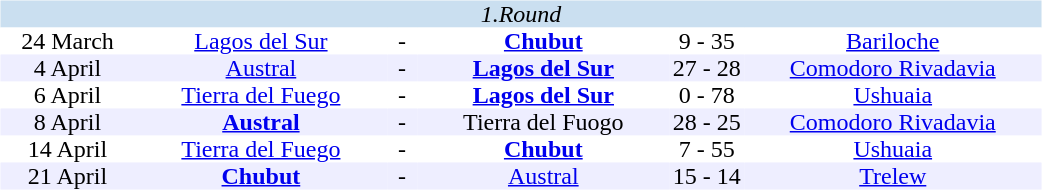<table width=700>
<tr>
<td width=700 valign="top"><br><table border=0 cellspacing=0 cellpadding=0 style="font-size: 100%; border-collapse: collapse;" width=100%>
<tr bgcolor="#CADFF0">
<td style="font-size:100%"; align="center" colspan="6"><em>1.Round</em></td>
</tr>
<tr align=center bgcolor=#FFFFFF>
<td width=90>24 March</td>
<td width=170><a href='#'>Lagos del Sur</a></td>
<td width=20>-</td>
<td width=170><strong><a href='#'>Chubut</a></strong></td>
<td width=50>9 - 35</td>
<td width=200><a href='#'>Bariloche</a></td>
</tr>
<tr align=center bgcolor=#EEEEFF>
<td width=90>4 April</td>
<td width=170><a href='#'>Austral</a></td>
<td width=20>-</td>
<td width=170><strong><a href='#'>Lagos del Sur</a></strong></td>
<td width=50>27 - 28</td>
<td width=200><a href='#'>Comodoro Rivadavia</a></td>
</tr>
<tr align=center bgcolor=#FFFFFF>
<td width=90>6 April</td>
<td width=170><a href='#'>Tierra del Fuego</a></td>
<td width=20>-</td>
<td width=170><strong><a href='#'>Lagos del Sur</a></strong></td>
<td width=50>0 - 78</td>
<td width=200><a href='#'>Ushuaia</a></td>
</tr>
<tr align=center bgcolor=#EEEEFF>
<td width=90>8 April</td>
<td width=170><strong><a href='#'>Austral</a></strong></td>
<td width=20>-</td>
<td width=170>Tierra del Fuogo</td>
<td width=50>28 - 25</td>
<td width=200><a href='#'>Comodoro Rivadavia</a></td>
</tr>
<tr align=center bgcolor=#FFFFFF>
<td width=90>14 April</td>
<td width=170><a href='#'>Tierra del Fuego</a></td>
<td width=20>-</td>
<td width=170><strong><a href='#'>Chubut</a></strong></td>
<td width=50>7 - 55</td>
<td width=200><a href='#'>Ushuaia</a></td>
</tr>
<tr align=center bgcolor=#EEEEFF>
<td width=90>21 April</td>
<td width=170><strong><a href='#'>Chubut</a></strong></td>
<td width=20>-</td>
<td width=170><a href='#'>Austral</a></td>
<td width=50>15 - 14</td>
<td width=200><a href='#'>Trelew</a></td>
</tr>
</table>
</td>
</tr>
</table>
